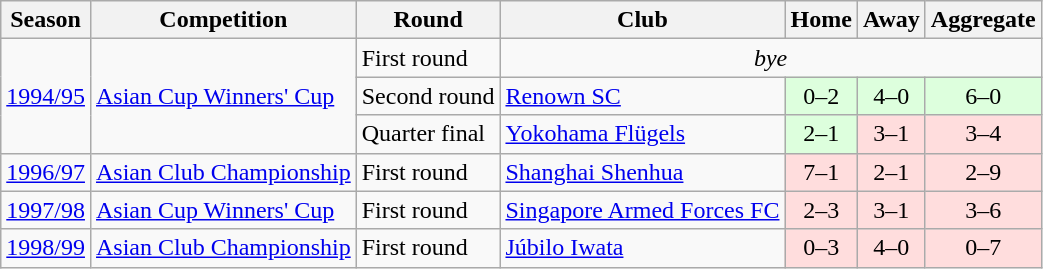<table class="wikitable">
<tr>
<th>Season</th>
<th>Competition</th>
<th>Round</th>
<th>Club</th>
<th>Home</th>
<th>Away</th>
<th>Aggregate</th>
</tr>
<tr>
<td rowspan="3"><a href='#'>1994/95</a></td>
<td rowspan="3"><a href='#'>Asian Cup Winners' Cup</a></td>
<td>First round</td>
<td colspan=4; style="text-align:center;"><em>bye</em></td>
</tr>
<tr>
<td>Second round</td>
<td> <a href='#'>Renown SC</a></td>
<td style="text-align:center;background:#dfd">0–2</td>
<td style="text-align:center;background:#dfd">4–0</td>
<td style="text-align:center;background:#dfd">6–0</td>
</tr>
<tr>
<td>Quarter final</td>
<td> <a href='#'>Yokohama Flügels</a></td>
<td style="text-align:center;background:#dfd">2–1</td>
<td style="text-align:center;background:#fdd">3–1</td>
<td style="text-align:center;background:#fdd">3–4</td>
</tr>
<tr>
<td><a href='#'>1996/97</a></td>
<td><a href='#'>Asian Club Championship</a></td>
<td>First round</td>
<td> <a href='#'>Shanghai Shenhua</a></td>
<td style="text-align:center;background:#fdd">7–1</td>
<td style="text-align:center;background:#fdd">2–1</td>
<td style="text-align:center;background:#fdd">2–9</td>
</tr>
<tr>
<td><a href='#'>1997/98</a></td>
<td><a href='#'>Asian Cup Winners' Cup</a></td>
<td>First round</td>
<td> <a href='#'>Singapore Armed Forces FC</a></td>
<td style="text-align:center;background:#fdd">2–3</td>
<td style="text-align:center;background:#fdd">3–1</td>
<td style="text-align:center;background:#fdd">3–6</td>
</tr>
<tr>
<td><a href='#'>1998/99</a></td>
<td><a href='#'>Asian Club Championship</a></td>
<td>First round</td>
<td> <a href='#'>Júbilo Iwata</a></td>
<td style="text-align:center;background:#fdd">0–3</td>
<td style="text-align:center;background:#fdd">4–0</td>
<td style="text-align:center;background:#fdd">0–7</td>
</tr>
</table>
